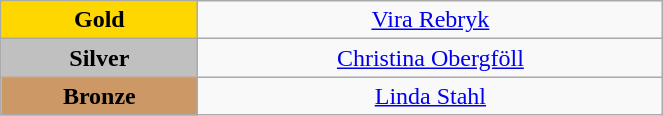<table class="wikitable" style=" text-align:center; " width="35%">
<tr>
<td bgcolor="gold"><strong>Gold</strong></td>
<td><a href='#'>Vira Rebryk</a> <br>  <small><em></em></small></td>
</tr>
<tr>
<td bgcolor="silver"><strong>Silver</strong></td>
<td><a href='#'>Christina Obergföll</a> <br>  <small><em></em></small></td>
</tr>
<tr>
<td bgcolor="CC9966"><strong>Bronze</strong></td>
<td><a href='#'>Linda Stahl</a> <br>  <small><em></em></small></td>
</tr>
</table>
